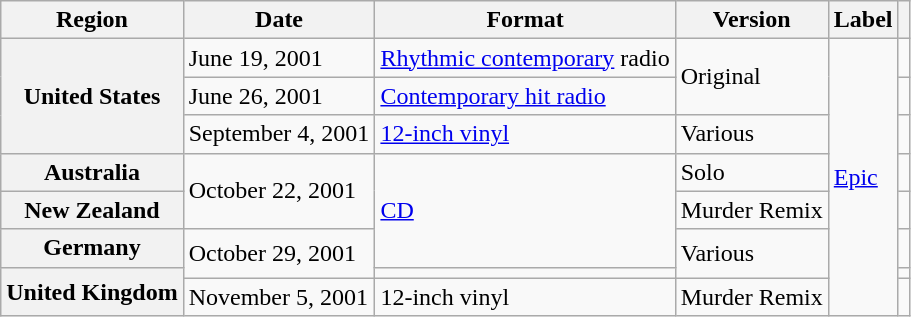<table class="wikitable plainrowheaders">
<tr>
<th scope="col">Region</th>
<th scope="col">Date</th>
<th scope="col">Format</th>
<th scope="col">Version</th>
<th scope="col">Label</th>
<th scope="col"></th>
</tr>
<tr>
<th scope="row" rowspan="3">United States</th>
<td>June 19, 2001</td>
<td><a href='#'>Rhythmic contemporary</a> radio</td>
<td rowspan="2">Original</td>
<td rowspan="8"><a href='#'>Epic</a></td>
<td></td>
</tr>
<tr>
<td>June 26, 2001</td>
<td><a href='#'>Contemporary hit radio</a></td>
<td></td>
</tr>
<tr>
<td>September 4, 2001</td>
<td><a href='#'>12-inch vinyl</a></td>
<td>Various</td>
<td></td>
</tr>
<tr>
<th scope="row">Australia</th>
<td rowspan="2">October 22, 2001</td>
<td rowspan="3"><a href='#'>CD</a></td>
<td>Solo</td>
<td></td>
</tr>
<tr>
<th scope="row">New Zealand</th>
<td>Murder Remix</td>
<td></td>
</tr>
<tr>
<th scope="row">Germany</th>
<td rowspan="2">October 29, 2001</td>
<td rowspan="2">Various</td>
<td></td>
</tr>
<tr>
<th scope="row" rowspan="2">United Kingdom</th>
<td></td>
<td></td>
</tr>
<tr>
<td>November 5, 2001</td>
<td>12-inch vinyl</td>
<td>Murder Remix</td>
<td></td>
</tr>
</table>
